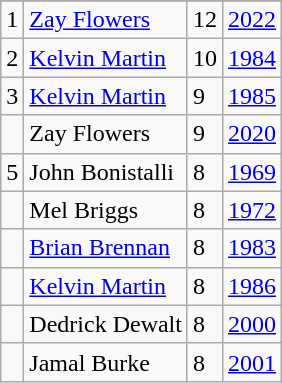<table class="wikitable">
<tr>
</tr>
<tr>
<td>1</td>
<td><a href='#'>Zay Flowers</a></td>
<td>12</td>
<td><a href='#'>2022</a></td>
</tr>
<tr>
<td>2</td>
<td><a href='#'>Kelvin Martin</a></td>
<td>10</td>
<td><a href='#'>1984</a></td>
</tr>
<tr>
<td>3</td>
<td><a href='#'>Kelvin Martin</a></td>
<td>9</td>
<td><a href='#'>1985</a></td>
</tr>
<tr>
<td></td>
<td>Zay Flowers</td>
<td>9</td>
<td><a href='#'>2020</a></td>
</tr>
<tr>
<td>5</td>
<td>John Bonistalli</td>
<td>8</td>
<td><a href='#'>1969</a></td>
</tr>
<tr>
<td></td>
<td>Mel Briggs</td>
<td>8</td>
<td><a href='#'>1972</a></td>
</tr>
<tr>
<td></td>
<td><a href='#'>Brian Brennan</a></td>
<td>8</td>
<td><a href='#'>1983</a></td>
</tr>
<tr>
<td></td>
<td><a href='#'>Kelvin Martin</a></td>
<td>8</td>
<td><a href='#'>1986</a></td>
</tr>
<tr>
<td></td>
<td>Dedrick Dewalt</td>
<td>8</td>
<td><a href='#'>2000</a></td>
</tr>
<tr>
<td></td>
<td>Jamal Burke</td>
<td>8</td>
<td><a href='#'>2001</a></td>
</tr>
</table>
